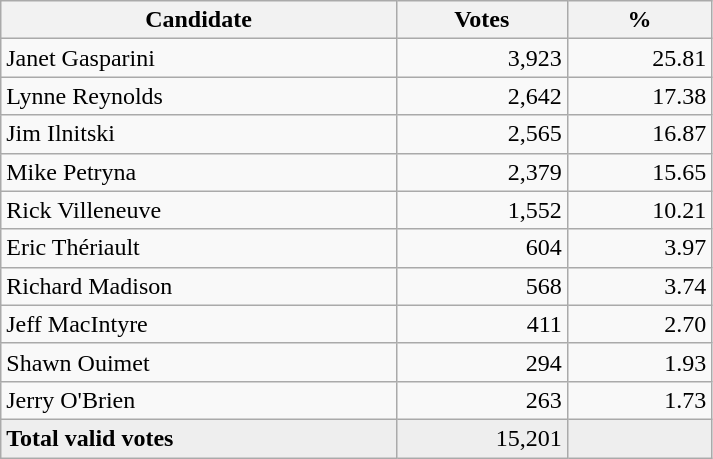<table style="width:475px;" class="wikitable">
<tr>
<th align="center">Candidate</th>
<th align="center">Votes</th>
<th align="center">%</th>
</tr>
<tr>
<td align="left">Janet Gasparini</td>
<td align="right">3,923</td>
<td align="right">25.81</td>
</tr>
<tr>
<td align="left">Lynne Reynolds</td>
<td align="right">2,642</td>
<td align="right">17.38</td>
</tr>
<tr>
<td align="left">Jim Ilnitski</td>
<td align="right">2,565</td>
<td align="right">16.87</td>
</tr>
<tr>
<td align="left">Mike Petryna</td>
<td align="right">2,379</td>
<td align="right">15.65</td>
</tr>
<tr>
<td align="left">Rick Villeneuve</td>
<td align="right">1,552</td>
<td align="right">10.21</td>
</tr>
<tr>
<td align="left">Eric Thériault</td>
<td align="right">604</td>
<td align="right">3.97</td>
</tr>
<tr>
<td align="left">Richard Madison</td>
<td align="right">568</td>
<td align="right">3.74</td>
</tr>
<tr>
<td align="left">Jeff MacIntyre</td>
<td align="right">411</td>
<td align="right">2.70</td>
</tr>
<tr>
<td align="left">Shawn Ouimet</td>
<td align="right">294</td>
<td align="right">1.93</td>
</tr>
<tr>
<td align="left">Jerry O'Brien</td>
<td align="right">263</td>
<td align="right">1.73</td>
</tr>
<tr bgcolor="#EEEEEE">
<td align="left"><strong>Total valid votes</strong></td>
<td align="right">15,201</td>
<td align="right"></td>
</tr>
</table>
